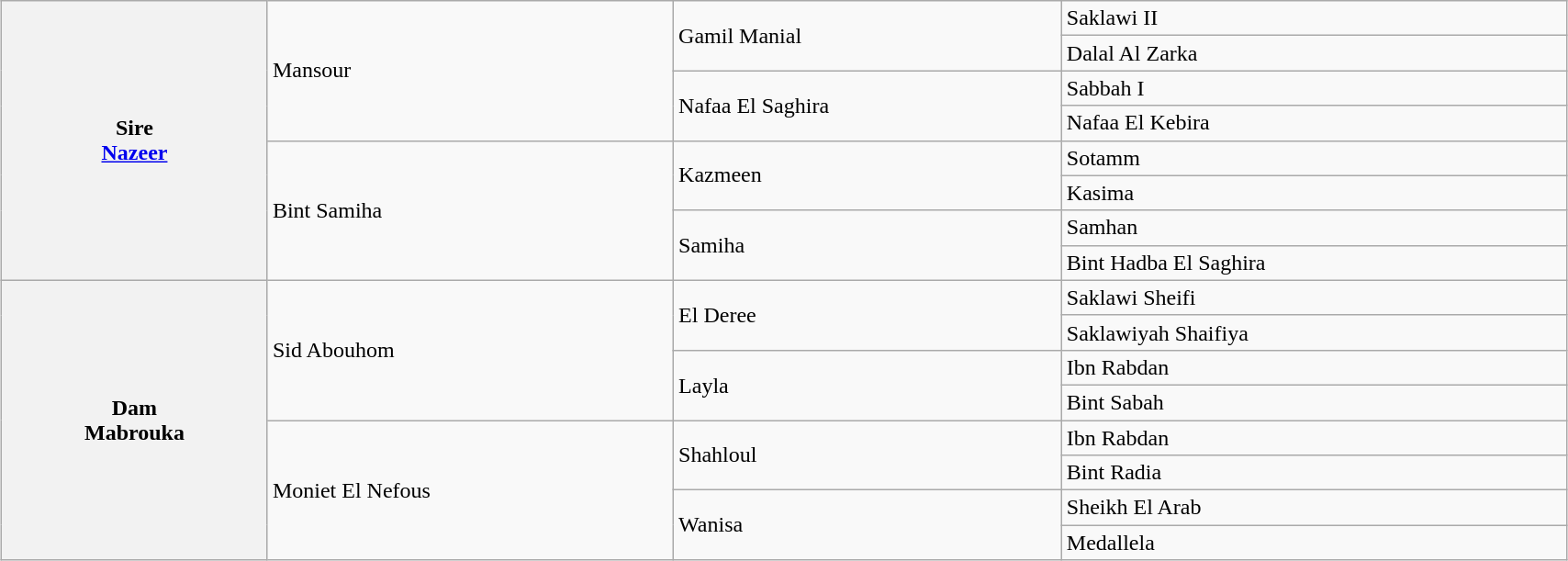<table class="wikitable" style="clear:both; margin:0em auto; width:90%;">
<tr>
<th rowspan="8">Sire<br><a href='#'>Nazeer</a></th>
<td rowspan="4">Mansour</td>
<td rowspan="2">Gamil Manial</td>
<td>Saklawi II</td>
</tr>
<tr>
<td>Dalal Al Zarka</td>
</tr>
<tr>
<td rowspan="2">Nafaa El Saghira</td>
<td>Sabbah I</td>
</tr>
<tr>
<td>Nafaa El Kebira</td>
</tr>
<tr>
<td rowspan="4">Bint Samiha</td>
<td rowspan="2">Kazmeen</td>
<td>Sotamm</td>
</tr>
<tr>
<td>Kasima</td>
</tr>
<tr>
<td rowspan="2">Samiha</td>
<td>Samhan</td>
</tr>
<tr>
<td>Bint Hadba El Saghira</td>
</tr>
<tr>
<th rowspan="8">Dam<br>Mabrouka</th>
<td rowspan="4">Sid Abouhom</td>
<td rowspan="2">El Deree</td>
<td>Saklawi Sheifi</td>
</tr>
<tr>
<td>Saklawiyah Shaifiya</td>
</tr>
<tr>
<td rowspan="2">Layla</td>
<td>Ibn Rabdan</td>
</tr>
<tr>
<td>Bint Sabah</td>
</tr>
<tr>
<td rowspan="4">Moniet El Nefous</td>
<td rowspan="2">Shahloul</td>
<td>Ibn Rabdan</td>
</tr>
<tr>
<td>Bint Radia</td>
</tr>
<tr>
<td rowspan="2">Wanisa</td>
<td>Sheikh El Arab</td>
</tr>
<tr>
<td>Medallela</td>
</tr>
</table>
